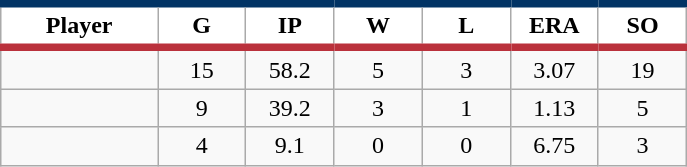<table class="wikitable sortable">
<tr>
<th style="background:#FFFFFF; border-top:#023465 5px solid; border-bottom:#ba313c 5px solid;" width="16%">Player</th>
<th style="background:#FFFFFF; border-top:#023465 5px solid; border-bottom:#ba313c 5px solid;" width="9%">G</th>
<th style="background:#FFFFFF; border-top:#023465 5px solid; border-bottom:#ba313c 5px solid;" width="9%">IP</th>
<th style="background:#FFFFFF; border-top:#023465 5px solid; border-bottom:#ba313c 5px solid;" width="9%">W</th>
<th style="background:#FFFFFF; border-top:#023465 5px solid; border-bottom:#ba313c 5px solid;" width="9%">L</th>
<th style="background:#FFFFFF; border-top:#023465 5px solid; border-bottom:#ba313c 5px solid;" width="9%">ERA</th>
<th style="background:#FFFFFF; border-top:#023465 5px solid; border-bottom:#ba313c 5px solid;" width="9%">SO</th>
</tr>
<tr align="center">
<td></td>
<td>15</td>
<td>58.2</td>
<td>5</td>
<td>3</td>
<td>3.07</td>
<td>19</td>
</tr>
<tr align="center">
<td></td>
<td>9</td>
<td>39.2</td>
<td>3</td>
<td>1</td>
<td>1.13</td>
<td>5</td>
</tr>
<tr align="center">
<td></td>
<td>4</td>
<td>9.1</td>
<td>0</td>
<td>0</td>
<td>6.75</td>
<td>3</td>
</tr>
</table>
